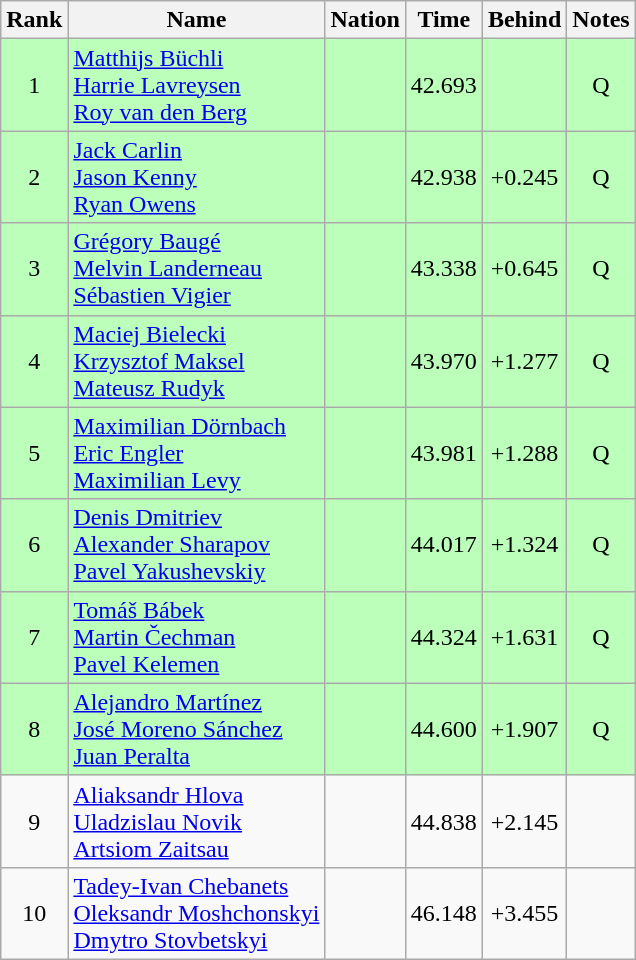<table class="wikitable sortable" style="text-align:center">
<tr>
<th>Rank</th>
<th>Name</th>
<th>Nation</th>
<th>Time</th>
<th>Behind</th>
<th>Notes</th>
</tr>
<tr bgcolor=bbffbb>
<td>1</td>
<td align=left><a href='#'>Matthijs Büchli</a><br><a href='#'>Harrie Lavreysen</a><br><a href='#'>Roy van den Berg</a></td>
<td align=left></td>
<td>42.693</td>
<td></td>
<td>Q</td>
</tr>
<tr bgcolor=bbffbb>
<td>2</td>
<td align=left><a href='#'>Jack Carlin</a><br><a href='#'>Jason Kenny</a><br><a href='#'>Ryan Owens</a></td>
<td align=left></td>
<td>42.938</td>
<td>+0.245</td>
<td>Q</td>
</tr>
<tr bgcolor=bbffbb>
<td>3</td>
<td align=left><a href='#'>Grégory Baugé</a><br><a href='#'>Melvin Landerneau</a><br><a href='#'>Sébastien Vigier</a></td>
<td align=left></td>
<td>43.338</td>
<td>+0.645</td>
<td>Q</td>
</tr>
<tr bgcolor=bbffbb>
<td>4</td>
<td align=left><a href='#'>Maciej Bielecki</a><br><a href='#'>Krzysztof Maksel</a><br><a href='#'>Mateusz Rudyk</a></td>
<td align=left></td>
<td>43.970</td>
<td>+1.277</td>
<td>Q</td>
</tr>
<tr bgcolor=bbffbb>
<td>5</td>
<td align=left><a href='#'>Maximilian Dörnbach</a><br><a href='#'>Eric Engler</a><br><a href='#'>Maximilian Levy</a></td>
<td align=left></td>
<td>43.981</td>
<td>+1.288</td>
<td>Q</td>
</tr>
<tr bgcolor=bbffbb>
<td>6</td>
<td align=left><a href='#'>Denis Dmitriev</a><br><a href='#'>Alexander Sharapov</a><br><a href='#'>Pavel Yakushevskiy</a></td>
<td align=left></td>
<td>44.017</td>
<td>+1.324</td>
<td>Q</td>
</tr>
<tr bgcolor=bbffbb>
<td>7</td>
<td align=left><a href='#'>Tomáš Bábek</a><br><a href='#'>Martin Čechman</a><br><a href='#'>Pavel Kelemen</a></td>
<td align=left></td>
<td>44.324</td>
<td>+1.631</td>
<td>Q</td>
</tr>
<tr bgcolor=bbffbb>
<td>8</td>
<td align=left><a href='#'>Alejandro Martínez</a><br><a href='#'>José Moreno Sánchez</a><br><a href='#'>Juan Peralta</a></td>
<td align=left></td>
<td>44.600</td>
<td>+1.907</td>
<td>Q</td>
</tr>
<tr>
<td>9</td>
<td align=left><a href='#'>Aliaksandr Hlova</a><br><a href='#'>Uladzislau Novik</a><br><a href='#'>Artsiom Zaitsau</a></td>
<td align=left></td>
<td>44.838</td>
<td>+2.145</td>
<td></td>
</tr>
<tr>
<td>10</td>
<td align=left><a href='#'>Tadey-Ivan Chebanets</a><br><a href='#'>Oleksandr Moshchonskyi</a><br><a href='#'>Dmytro Stovbetskyi</a></td>
<td align=left></td>
<td>46.148</td>
<td>+3.455</td>
<td></td>
</tr>
</table>
